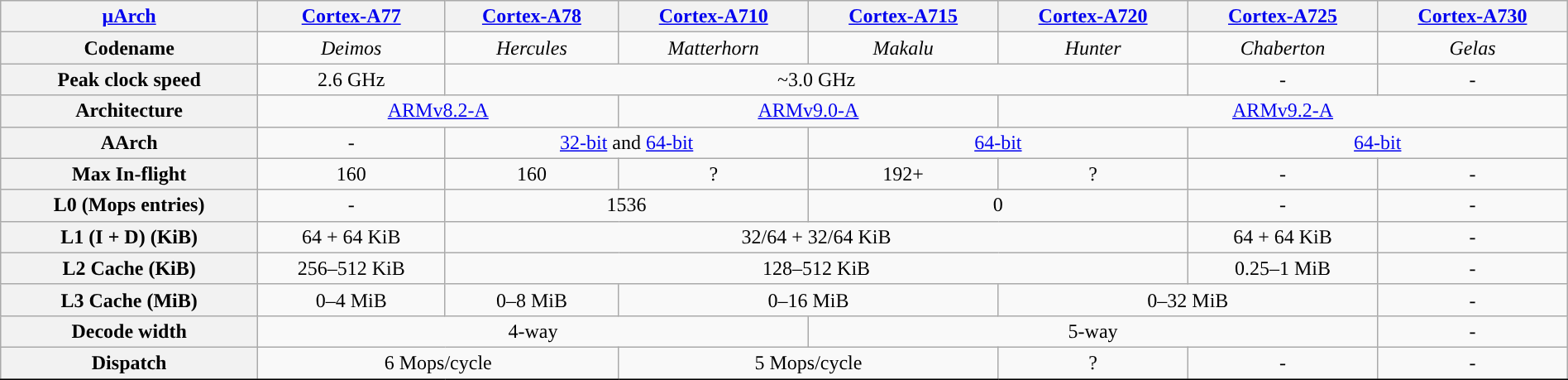<table class="wikitable sortable" cellpadding="3px" style="border: 1px solid black; border-spacing: 0px; width: 100%; text-align:center;">
<tr>
<th><a href='#'>μArch</a></th>
<th><a href='#'>Cortex-A77</a></th>
<th><a href='#'>Cortex-A78</a></th>
<th><a href='#'>Cortex-A710</a></th>
<th><a href='#'>Cortex-A715</a></th>
<th><a href='#'>Cortex-A720</a></th>
<th><a href='#'>Cortex-A725</a></th>
<th><a href='#'>Cortex-A730</a></th>
</tr>
<tr>
<th>Codename</th>
<td><em>Deimos</em></td>
<td><em>Hercules</em></td>
<td><em>Matterhorn</em></td>
<td><em>Makalu</em></td>
<td><em>Hunter</em></td>
<td><em>Chaberton</em></td>
<td><em>Gelas</em></td>
</tr>
<tr>
<th>Peak clock speed</th>
<td>2.6 GHz</td>
<td colspan="4">~3.0 GHz</td>
<td>-</td>
<td>-</td>
</tr>
<tr>
<th>Architecture</th>
<td colspan="2"><a href='#'>ARMv8.2-A</a></td>
<td colspan="2"><a href='#'>ARMv9.0-A</a></td>
<td colspan="3"><a href='#'>ARMv9.2-A</a></td>
</tr>
<tr>
<th>AArch</th>
<td>-</td>
<td colspan="2"><a href='#'>32-bit</a> and <a href='#'>64-bit</a></td>
<td colspan="2"><a href='#'>64-bit</a></td>
<td colspan="2"><a href='#'>64-bit</a></td>
</tr>
<tr>
<th>Max In-flight</th>
<td>160</td>
<td>160</td>
<td>?</td>
<td>192+ </td>
<td>?</td>
<td>-</td>
<td>-</td>
</tr>
<tr>
<th>L0 (Mops entries)</th>
<td>-</td>
<td colspan="2">1536 </td>
<td colspan="2">0 </td>
<td>-</td>
<td>-</td>
</tr>
<tr>
<th><strong>L1 (I + D)</strong> (KiB)</th>
<td>64 + 64 KiB</td>
<td colspan="4">32/64 + 32/64 KiB</td>
<td>64 + 64 KiB</td>
<td>-</td>
</tr>
<tr>
<th>L2 Cache (KiB)</th>
<td>256–512 KiB</td>
<td colspan="4">128–512 KiB</td>
<td>0.25–1 MiB </td>
<td>-</td>
</tr>
<tr>
<th>L3 Cache (MiB)</th>
<td>0–4 MiB</td>
<td>0–8 MiB</td>
<td colspan="2">0–16 MiB</td>
<td colspan="2">0–32 MiB </td>
<td>-</td>
</tr>
<tr>
<th>Decode width</th>
<td colspan="3">4-way</td>
<td colspan="3">5-way</td>
<td>-</td>
</tr>
<tr>
<th>Dispatch</th>
<td colspan="2">6 Mops/cycle</td>
<td colspan="2">5 Mops/cycle </td>
<td>?</td>
<td>-</td>
<td>-</td>
</tr>
<tr>
</tr>
</table>
